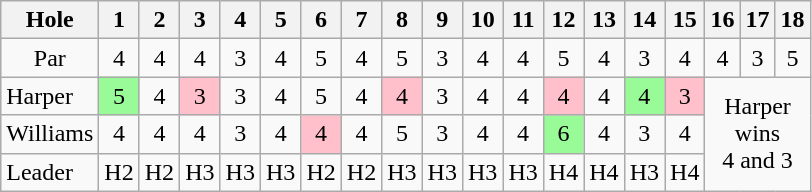<table class="wikitable" style="text-align:center">
<tr>
<th>Hole</th>
<th> 1 </th>
<th> 2 </th>
<th> 3 </th>
<th> 4 </th>
<th> 5 </th>
<th> 6 </th>
<th> 7 </th>
<th> 8 </th>
<th> 9 </th>
<th>10</th>
<th>11</th>
<th>12</th>
<th>13</th>
<th>14</th>
<th>15</th>
<th>16</th>
<th>17</th>
<th>18</th>
</tr>
<tr>
<td>Par</td>
<td>4</td>
<td>4</td>
<td>4</td>
<td>3</td>
<td>4</td>
<td>5</td>
<td>4</td>
<td>5</td>
<td>3</td>
<td>4</td>
<td>4</td>
<td>5</td>
<td>4</td>
<td>3</td>
<td>4</td>
<td>4</td>
<td>3</td>
<td>5</td>
</tr>
<tr>
<td align=left> Harper</td>
<td style="background: PaleGreen;">5</td>
<td>4</td>
<td style="background: Pink;">3</td>
<td>3</td>
<td>4</td>
<td>5</td>
<td>4</td>
<td style="background: Pink;">4</td>
<td>3</td>
<td>4</td>
<td>4</td>
<td style="background: Pink;">4</td>
<td>4</td>
<td style="background: PaleGreen;">4</td>
<td style="background: Pink;">3</td>
<td rowspan=3 colspan=3>Harper<br>wins<br>4 and 3</td>
</tr>
<tr>
<td align=left> Williams</td>
<td>4</td>
<td>4</td>
<td>4</td>
<td>3</td>
<td>4</td>
<td style="background: Pink;">4</td>
<td>4</td>
<td>5</td>
<td>3</td>
<td>4</td>
<td>4</td>
<td style="background: PaleGreen;">6</td>
<td>4</td>
<td>3</td>
<td>4</td>
</tr>
<tr>
<td align=left>Leader</td>
<td>H2</td>
<td>H2</td>
<td>H3</td>
<td>H3</td>
<td>H3</td>
<td>H2</td>
<td>H2</td>
<td>H3</td>
<td>H3</td>
<td>H3</td>
<td>H3</td>
<td>H4</td>
<td>H4</td>
<td>H3</td>
<td>H4</td>
</tr>
</table>
